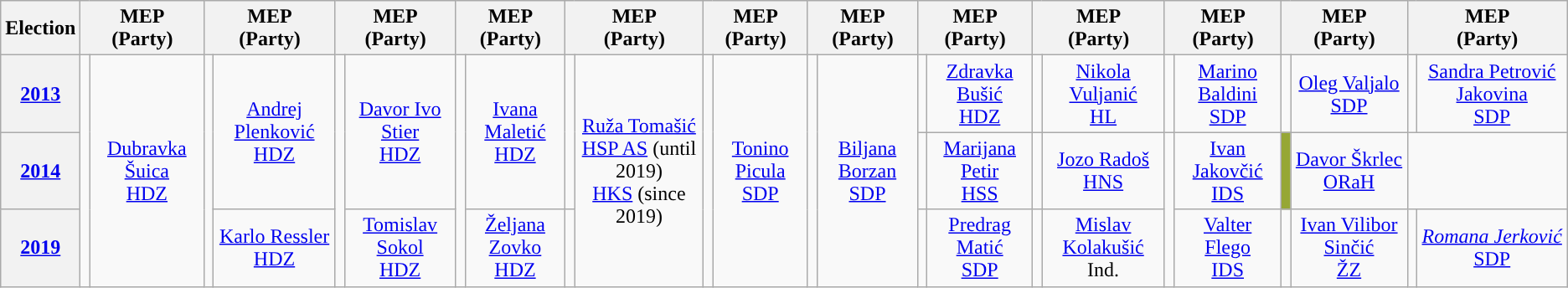<table class="wikitable" style="text-align:center">
<tr>
<th>Election</th>
<th colspan=2>MEP<br>(Party)</th>
<th colspan=2>MEP<br>(Party)</th>
<th colspan=2>MEP<br>(Party)</th>
<th colspan=2>MEP<br>(Party)</th>
<th colspan=2>MEP<br>(Party)</th>
<th colspan=2>MEP<br>(Party)</th>
<th colspan=2>MEP<br>(Party)</th>
<th colspan=2>MEP<br>(Party)</th>
<th colspan=2>MEP<br>(Party)</th>
<th colspan=2>MEP<br>(Party)</th>
<th colspan=2>MEP<br>(Party)</th>
<th colspan=2>MEP<br>(Party)</th>
</tr>
<tr>
<th><a href='#'>2013</a></th>
<td rowspan=3; style="background-color: "></td>
<td rowspan=3><a href='#'>Dubravka Šuica</a><br><a href='#'>HDZ</a></td>
<td rowspan=3; style="background-color: "></td>
<td rowspan=2><a href='#'>Andrej Plenković</a><br><a href='#'>HDZ</a></td>
<td rowspan=3; style="background-color: "></td>
<td rowspan=2><a href='#'>Davor Ivo Stier</a><br><a href='#'>HDZ</a></td>
<td rowspan=3; style="background-color: "></td>
<td rowspan=2><a href='#'>Ivana Maletić</a><br><a href='#'>HDZ</a></td>
<td rowspan=2; style="background-color: "></td>
<td rowspan=3><a href='#'>Ruža Tomašić</a><br><a href='#'>HSP AS</a> (until 2019)<br><a href='#'>HKS</a> (since 2019)</td>
<td rowspan=3; style="background-color: "></td>
<td rowspan=3><a href='#'>Tonino Picula</a><br><a href='#'>SDP</a></td>
<td rowspan=3; style="background-color: "></td>
<td rowspan=3><a href='#'>Biljana Borzan</a><br><a href='#'>SDP</a></td>
<td rowspan=1; style="background-color: "></td>
<td rowspan=1><a href='#'>Zdravka Bušić</a><br><a href='#'>HDZ</a></td>
<td rowspan=1; style="background-color: "></td>
<td rowspan=1><a href='#'>Nikola Vuljanić</a><br><a href='#'>HL</a></td>
<td rowspan=1; style="background-color: "></td>
<td rowspan=1><a href='#'>Marino Baldini</a><br><a href='#'>SDP</a></td>
<td rowspan=1; style="background-color: "></td>
<td rowspan=1><a href='#'>Oleg Valjalo</a><br><a href='#'>SDP</a></td>
<td rowspan=1; style="background-color: "></td>
<td rowspan=1><a href='#'>Sandra Petrović Jakovina</a><br><a href='#'>SDP</a></td>
</tr>
<tr>
<th><a href='#'>2014</a></th>
<td rowspan=1; style="background-color: "></td>
<td rowspan=1><a href='#'>Marijana Petir</a><br><a href='#'>HSS</a></td>
<td rowspan=1; style="background-color: "></td>
<td rowspan=1><a href='#'>Jozo Radoš</a><br><a href='#'>HNS</a></td>
<td rowspan=2; style="background-color: "></td>
<td rowspan=1><a href='#'>Ivan Jakovčić</a><br><a href='#'>IDS</a></td>
<td rowspan=1; style="background-color: #96a735"></td>
<td rowspan=1><a href='#'>Davor Škrlec</a><br><a href='#'>ORaH</a></td>
</tr>
<tr>
<th><a href='#'>2019</a></th>
<td rowspan=1><a href='#'>Karlo Ressler</a><br><a href='#'>HDZ</a></td>
<td rowspan=1><a href='#'>Tomislav Sokol</a><br><a href='#'>HDZ</a></td>
<td rowspan=1><a href='#'>Željana Zovko</a><br><a href='#'>HDZ</a></td>
<td rowspan=1; style="background-color: "></td>
<td rowspan=1; style="background-color: "></td>
<td rowspan=1><a href='#'>Predrag Matić</a><br><a href='#'>SDP</a></td>
<td rowspan=1; style="background-color: "></td>
<td rowspan=1><a href='#'>Mislav Kolakušić</a><br>Ind.</td>
<td rowspan=1><a href='#'>Valter Flego</a><br><a href='#'>IDS</a></td>
<td rowspan=1; style="background-color: "></td>
<td rowspan=1><a href='#'>Ivan Vilibor Sinčić</a><br><a href='#'>ŽZ</a></td>
<td rowspan=1; style="background-color: "></td>
<td><em><a href='#'>Romana Jerković</a></em><br><a href='#'>SDP</a></td>
</tr>
</table>
